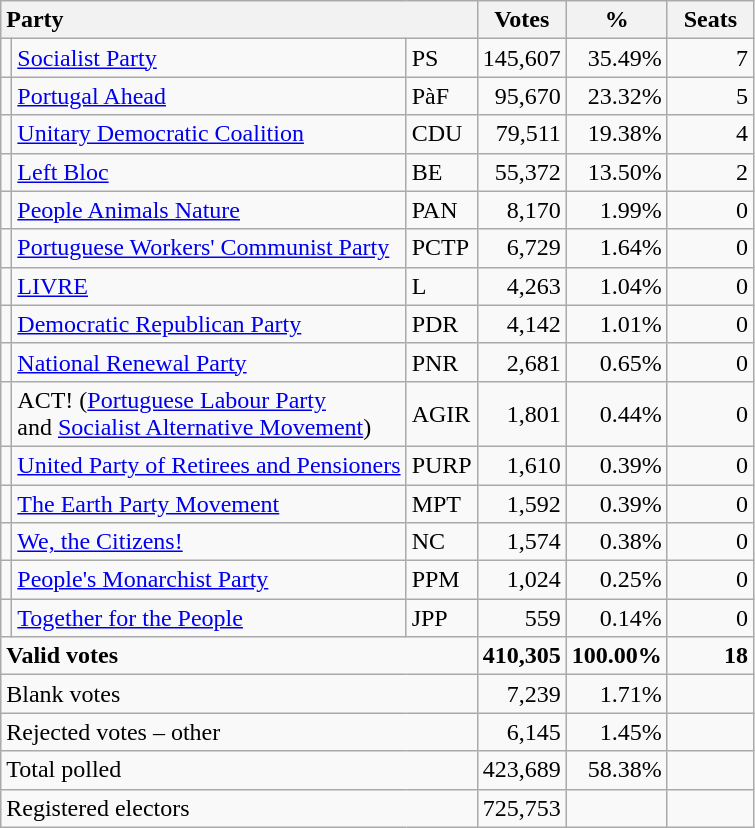<table class="wikitable" border="1" style="text-align:right;">
<tr>
<th style="text-align:left;" colspan=3>Party</th>
<th align=center width="50">Votes</th>
<th align=center width="50">%</th>
<th align=center width="50">Seats</th>
</tr>
<tr>
<td></td>
<td align=left><a href='#'>Socialist Party</a></td>
<td align=left>PS</td>
<td>145,607</td>
<td>35.49%</td>
<td>7</td>
</tr>
<tr>
<td></td>
<td align=left><a href='#'>Portugal Ahead</a></td>
<td align=left>PàF</td>
<td>95,670</td>
<td>23.32%</td>
<td>5</td>
</tr>
<tr>
<td></td>
<td align=left style="white-space: nowrap;"><a href='#'>Unitary Democratic Coalition</a></td>
<td align=left>CDU</td>
<td>79,511</td>
<td>19.38%</td>
<td>4</td>
</tr>
<tr>
<td></td>
<td align=left><a href='#'>Left Bloc</a></td>
<td align=left>BE</td>
<td>55,372</td>
<td>13.50%</td>
<td>2</td>
</tr>
<tr>
<td></td>
<td align=left><a href='#'>People Animals Nature</a></td>
<td align=left>PAN</td>
<td>8,170</td>
<td>1.99%</td>
<td>0</td>
</tr>
<tr>
<td></td>
<td align=left><a href='#'>Portuguese Workers' Communist Party</a></td>
<td align=left>PCTP</td>
<td>6,729</td>
<td>1.64%</td>
<td>0</td>
</tr>
<tr>
<td></td>
<td align=left><a href='#'>LIVRE</a></td>
<td align=left>L</td>
<td>4,263</td>
<td>1.04%</td>
<td>0</td>
</tr>
<tr>
<td></td>
<td align=left><a href='#'>Democratic Republican Party</a></td>
<td align=left>PDR</td>
<td>4,142</td>
<td>1.01%</td>
<td>0</td>
</tr>
<tr>
<td></td>
<td align=left><a href='#'>National Renewal Party</a></td>
<td align=left>PNR</td>
<td>2,681</td>
<td>0.65%</td>
<td>0</td>
</tr>
<tr>
<td></td>
<td align=left>ACT! (<a href='#'>Portuguese Labour Party</a><br>and <a href='#'>Socialist Alternative Movement</a>)</td>
<td align=left>AGIR</td>
<td>1,801</td>
<td>0.44%</td>
<td>0</td>
</tr>
<tr>
<td></td>
<td align=left><a href='#'>United Party of Retirees and Pensioners</a></td>
<td align=left>PURP</td>
<td>1,610</td>
<td>0.39%</td>
<td>0</td>
</tr>
<tr>
<td></td>
<td align=left><a href='#'>The Earth Party Movement</a></td>
<td align=left>MPT</td>
<td>1,592</td>
<td>0.39%</td>
<td>0</td>
</tr>
<tr>
<td></td>
<td align=left><a href='#'>We, the Citizens!</a></td>
<td align=left>NC</td>
<td>1,574</td>
<td>0.38%</td>
<td>0</td>
</tr>
<tr>
<td></td>
<td align=left><a href='#'>People's Monarchist Party</a></td>
<td align=left>PPM</td>
<td>1,024</td>
<td>0.25%</td>
<td>0</td>
</tr>
<tr>
<td></td>
<td align=left><a href='#'>Together for the People</a></td>
<td align=left>JPP</td>
<td>559</td>
<td>0.14%</td>
<td>0</td>
</tr>
<tr style="font-weight:bold">
<td align=left colspan=3>Valid votes</td>
<td>410,305</td>
<td>100.00%</td>
<td>18</td>
</tr>
<tr>
<td align=left colspan=3>Blank votes</td>
<td>7,239</td>
<td>1.71%</td>
<td></td>
</tr>
<tr>
<td align=left colspan=3>Rejected votes – other</td>
<td>6,145</td>
<td>1.45%</td>
<td></td>
</tr>
<tr>
<td align=left colspan=3>Total polled</td>
<td>423,689</td>
<td>58.38%</td>
<td></td>
</tr>
<tr>
<td align=left colspan=3>Registered electors</td>
<td>725,753</td>
<td></td>
<td></td>
</tr>
</table>
